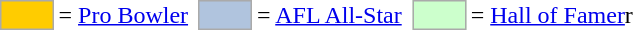<table>
<tr>
<td style="background-color:#FFCC00; border:1px solid #aaaaaa; width:2em;"></td>
<td>= <a href='#'>Pro Bowler</a></td>
<td></td>
<td style="background-color:lightsteelblue; border:1px solid #aaaaaa; width:2em;"></td>
<td>= <a href='#'>AFL All-Star</a></td>
<td></td>
<td style="background-color:#CCFFCC; border:1px solid #aaaaaa; width:2em;"></td>
<td>= <a href='#'>Hall of Famer</a>r</td>
</tr>
</table>
